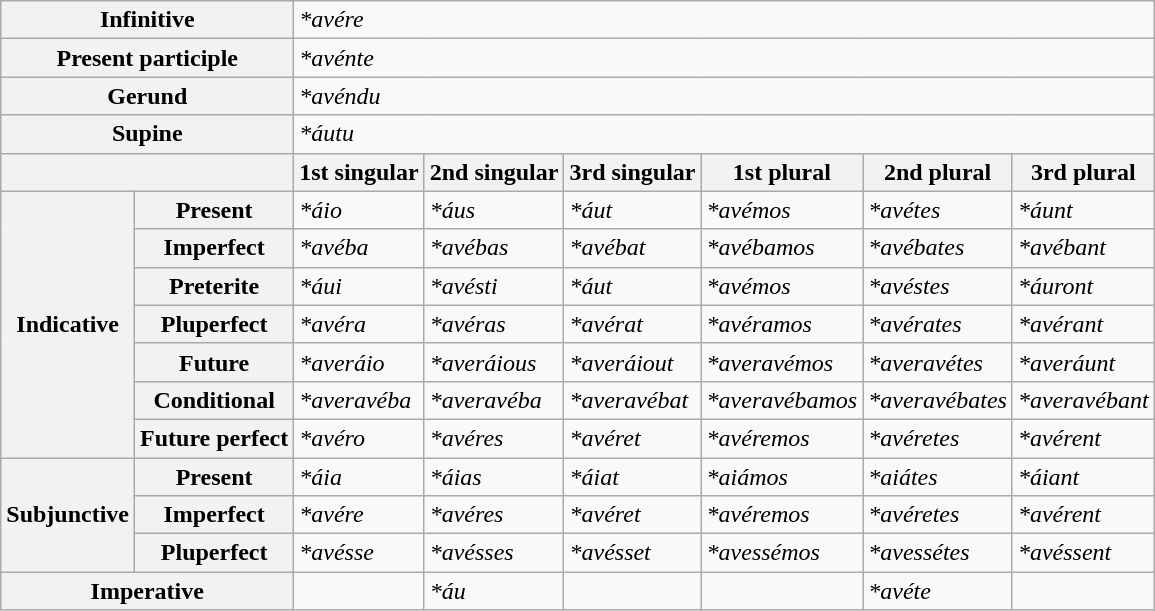<table class="wikitable">
<tr>
<th colspan=2>Infinitive</th>
<td colspan=6><em>*avére</em></td>
</tr>
<tr>
<th colspan=2>Present participle</th>
<td colspan=6><em>*avénte</em></td>
</tr>
<tr>
<th colspan=2>Gerund</th>
<td colspan=6><em>*avéndu</em></td>
</tr>
<tr>
<th colspan=2>Supine</th>
<td colspan=6><em>*áutu</em></td>
</tr>
<tr>
<th colspan=2></th>
<th>1st singular</th>
<th>2nd singular</th>
<th>3rd singular</th>
<th>1st plural</th>
<th>2nd plural</th>
<th>3rd plural</th>
</tr>
<tr>
<th rowspan=7>Indicative</th>
<th>Present</th>
<td><em>*áio</em></td>
<td><em>*áus</em></td>
<td><em>*áut</em></td>
<td><em>*avémos</em></td>
<td><em>*avétes</em></td>
<td><em>*áunt</em></td>
</tr>
<tr>
<th>Imperfect</th>
<td><em>*avéba</em></td>
<td><em>*avébas</em></td>
<td><em>*avébat</em></td>
<td><em>*avébamos</em></td>
<td><em>*avébates</em></td>
<td><em>*avébant</em></td>
</tr>
<tr>
<th>Preterite</th>
<td><em>*áui</em></td>
<td><em>*avésti</em></td>
<td><em>*áut</em></td>
<td><em>*avémos</em></td>
<td><em>*avéstes</em></td>
<td><em>*áuront</em></td>
</tr>
<tr>
<th>Pluperfect</th>
<td><em>*avéra</em></td>
<td><em>*avéras</em></td>
<td><em>*avérat</em></td>
<td><em>*avéramos</em></td>
<td><em>*avérates</em></td>
<td><em>*avérant</em></td>
</tr>
<tr>
<th>Future</th>
<td><em>*averáio</em></td>
<td><em>*averáious</em></td>
<td><em>*averáiout</em></td>
<td><em>*averavémos</em></td>
<td><em>*averavétes</em></td>
<td><em>*averáunt</em></td>
</tr>
<tr>
<th>Conditional</th>
<td><em>*averavéba</em></td>
<td><em>*averavéba</em></td>
<td><em>*averavébat</em></td>
<td><em>*averavébamos</em></td>
<td><em>*averavébates</em></td>
<td><em>*averavébant</em></td>
</tr>
<tr>
<th>Future perfect</th>
<td><em>*avéro</em></td>
<td><em>*avéres</em></td>
<td><em>*avéret</em></td>
<td><em>*avéremos</em></td>
<td><em>*avéretes</em></td>
<td><em>*avérent</em></td>
</tr>
<tr>
<th rowspan=3>Subjunctive</th>
<th>Present</th>
<td><em>*áia</em></td>
<td><em>*áias</em></td>
<td><em>*áiat</em></td>
<td><em>*aiámos</em></td>
<td><em>*aiátes</em></td>
<td><em>*áiant</em></td>
</tr>
<tr>
<th>Imperfect</th>
<td><em>*avére</em></td>
<td><em>*avéres</em></td>
<td><em>*avéret</em></td>
<td><em>*avéremos</em></td>
<td><em>*avéretes</em></td>
<td><em>*avérent</em></td>
</tr>
<tr>
<th>Pluperfect</th>
<td><em>*avésse</em></td>
<td><em>*avésses</em></td>
<td><em>*avésset</em></td>
<td><em>*avessémos</em></td>
<td><em>*avessétes</em></td>
<td><em>*avéssent</em></td>
</tr>
<tr>
<th colspan=2>Imperative</th>
<td></td>
<td><em>*áu</em></td>
<td></td>
<td></td>
<td><em>*avéte</em></td>
<td></td>
</tr>
</table>
